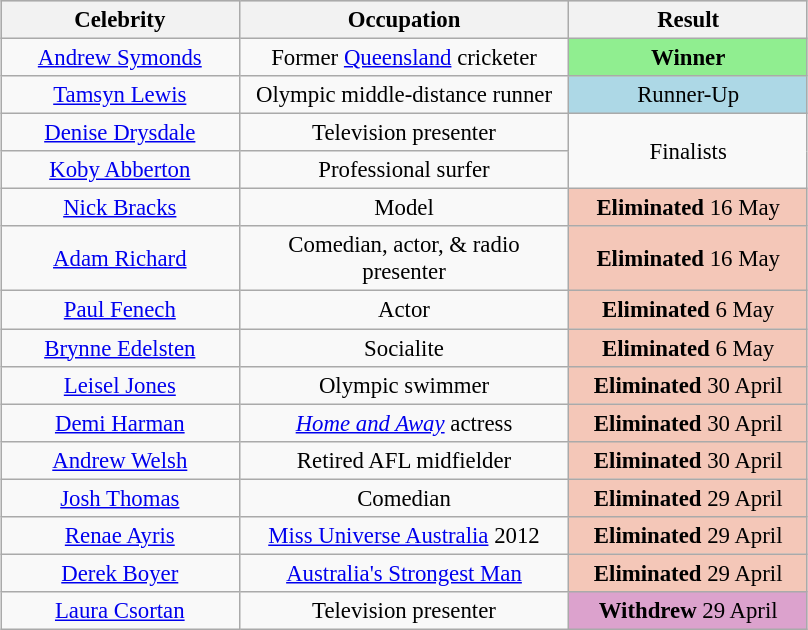<table class="wikitable" style="margin:auto; text-align:center; font-size:95%;">
<tr bgcolor="#CCCCCC" align="center">
<th style="width:10em;">Celebrity</th>
<th style="width:14em;">Occupation</th>
<th style="width:10em;">Result</th>
</tr>
<tr>
<td><a href='#'>Andrew Symonds</a></td>
<td>Former <a href='#'>Queensland</a> cricketer</td>
<td style="background:lightgreen"><strong>Winner</strong></td>
</tr>
<tr>
<td><a href='#'>Tamsyn Lewis</a></td>
<td>Olympic middle-distance runner</td>
<td style="background:lightblue">Runner-Up</td>
</tr>
<tr>
<td><a href='#'>Denise Drysdale</a></td>
<td>Television presenter</td>
<td rowspan=2>Finalists</td>
</tr>
<tr>
<td><a href='#'>Koby Abberton</a></td>
<td>Professional surfer</td>
</tr>
<tr>
<td><a href='#'>Nick Bracks</a></td>
<td>Model</td>
<td style="background:#F4C7B8;"><strong>Eliminated</strong> 16 May</td>
</tr>
<tr>
<td><a href='#'>Adam Richard</a></td>
<td>Comedian, actor, & radio presenter</td>
<td style="background:#F4C7B8;"><strong>Eliminated</strong> 16 May</td>
</tr>
<tr>
<td><a href='#'>Paul Fenech</a></td>
<td>Actor</td>
<td style="background:#F4C7B8;"><strong>Eliminated</strong> 6 May</td>
</tr>
<tr>
<td><a href='#'>Brynne Edelsten</a></td>
<td>Socialite</td>
<td style="background:#F4C7B8;"><strong>Eliminated</strong> 6 May</td>
</tr>
<tr>
<td><a href='#'>Leisel Jones</a></td>
<td>Olympic swimmer</td>
<td style="background:#F4C7B8;"><strong>Eliminated</strong> 30 April</td>
</tr>
<tr>
<td><a href='#'>Demi Harman</a></td>
<td><em><a href='#'>Home and Away</a></em> actress</td>
<td style="background:#F4C7B8;"><strong>Eliminated</strong> 30 April</td>
</tr>
<tr>
<td><a href='#'>Andrew Welsh</a></td>
<td>Retired AFL midfielder</td>
<td style="background:#F4C7B8;"><strong>Eliminated</strong> 30 April</td>
</tr>
<tr>
<td><a href='#'>Josh Thomas</a></td>
<td>Comedian</td>
<td style="background:#F4C7B8;"><strong>Eliminated</strong> 29 April</td>
</tr>
<tr>
<td><a href='#'>Renae Ayris</a></td>
<td><a href='#'>Miss Universe Australia</a> 2012</td>
<td style="background:#F4C7B8;"><strong>Eliminated</strong> 29 April</td>
</tr>
<tr>
<td><a href='#'>Derek Boyer</a></td>
<td><a href='#'>Australia's Strongest Man</a></td>
<td style="background:#F4C7B8;"><strong>Eliminated</strong> 29 April</td>
</tr>
<tr>
<td><a href='#'>Laura Csortan</a></td>
<td>Television presenter</td>
<td style="background:#DCA2CD;"><strong>Withdrew</strong> 29 April</td>
</tr>
</table>
